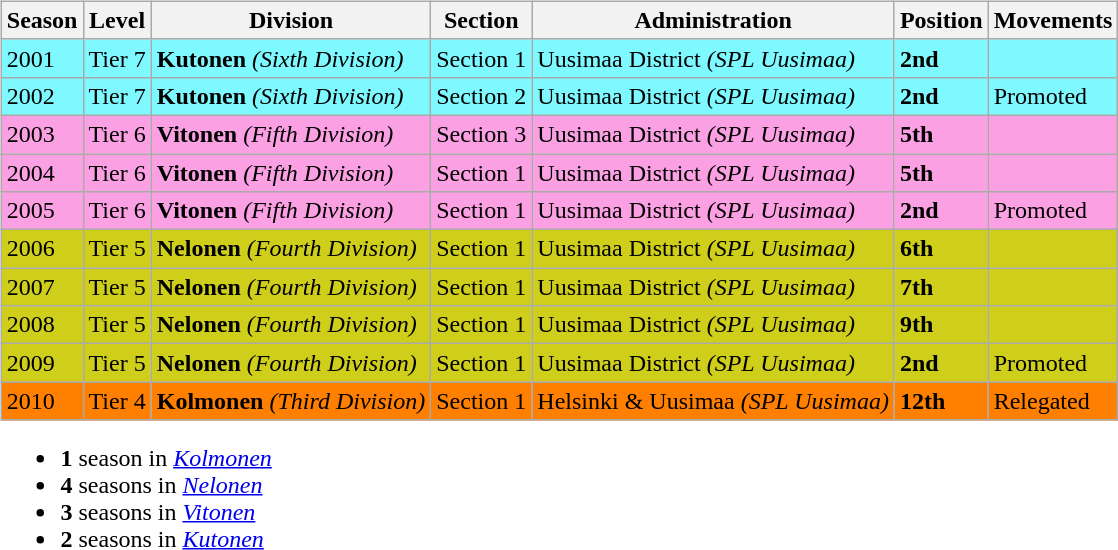<table>
<tr>
<td valign="top" width=0%><br><table class="wikitable">
<tr style="background:#f0f6fa;">
<th><strong>Season</strong></th>
<th><strong>Level</strong></th>
<th><strong>Division</strong></th>
<th><strong>Section</strong></th>
<th><strong>Administration</strong></th>
<th><strong>Position</strong></th>
<th><strong>Movements</strong></th>
</tr>
<tr>
<td style="background:#7DF9FF;">2001</td>
<td style="background:#7DF9FF;">Tier 7</td>
<td style="background:#7DF9FF;"><strong>Kutonen</strong> <em>(Sixth Division)</em></td>
<td style="background:#7DF9FF;">Section 1</td>
<td style="background:#7DF9FF;">Uusimaa District <em>(SPL Uusimaa)</em></td>
<td style="background:#7DF9FF;"><strong>2nd</strong></td>
<td style="background:#7DF9FF;"></td>
</tr>
<tr>
<td style="background:#7DF9FF;">2002</td>
<td style="background:#7DF9FF;">Tier 7</td>
<td style="background:#7DF9FF;"><strong>Kutonen</strong> <em>(Sixth Division)</em></td>
<td style="background:#7DF9FF;">Section 2</td>
<td style="background:#7DF9FF;">Uusimaa District <em>(SPL Uusimaa)</em></td>
<td style="background:#7DF9FF;"><strong>2nd</strong></td>
<td style="background:#7DF9FF;">Promoted</td>
</tr>
<tr>
<td style="background:#FBA0E3;">2003</td>
<td style="background:#FBA0E3;">Tier 6</td>
<td style="background:#FBA0E3;"><strong>Vitonen</strong> <em>(Fifth Division)</em></td>
<td style="background:#FBA0E3;">Section 3</td>
<td style="background:#FBA0E3;">Uusimaa District <em>(SPL Uusimaa)</em></td>
<td style="background:#FBA0E3;"><strong>5th</strong></td>
<td style="background:#FBA0E3;"></td>
</tr>
<tr>
<td style="background:#FBA0E3;">2004</td>
<td style="background:#FBA0E3;">Tier 6</td>
<td style="background:#FBA0E3;"><strong>Vitonen</strong> <em>(Fifth Division)</em></td>
<td style="background:#FBA0E3;">Section 1</td>
<td style="background:#FBA0E3;">Uusimaa District <em>(SPL Uusimaa)</em></td>
<td style="background:#FBA0E3;"><strong>5th</strong></td>
<td style="background:#FBA0E3;"></td>
</tr>
<tr>
<td style="background:#FBA0E3;">2005</td>
<td style="background:#FBA0E3;">Tier 6</td>
<td style="background:#FBA0E3;"><strong>Vitonen</strong> <em>(Fifth Division)</em></td>
<td style="background:#FBA0E3;">Section 1</td>
<td style="background:#FBA0E3;">Uusimaa District <em>(SPL Uusimaa)</em></td>
<td style="background:#FBA0E3;"><strong>2nd</strong></td>
<td style="background:#FBA0E3;">Promoted</td>
</tr>
<tr>
<td style="background:#CECE1B;">2006</td>
<td style="background:#CECE1B;">Tier 5</td>
<td style="background:#CECE1B;"><strong>Nelonen</strong> <em>(Fourth Division)</em></td>
<td style="background:#CECE1B;">Section 1</td>
<td style="background:#CECE1B;">Uusimaa District <em>(SPL Uusimaa)</em></td>
<td style="background:#CECE1B;"><strong>6th</strong></td>
<td style="background:#CECE1B;"></td>
</tr>
<tr>
<td style="background:#CECE1B;">2007</td>
<td style="background:#CECE1B;">Tier 5</td>
<td style="background:#CECE1B;"><strong>Nelonen</strong> <em>(Fourth Division)</em></td>
<td style="background:#CECE1B;">Section 1</td>
<td style="background:#CECE1B;">Uusimaa District <em>(SPL Uusimaa)</em></td>
<td style="background:#CECE1B;"><strong>7th</strong></td>
<td style="background:#CECE1B;"></td>
</tr>
<tr>
<td style="background:#CECE1B;">2008</td>
<td style="background:#CECE1B;">Tier 5</td>
<td style="background:#CECE1B;"><strong>Nelonen</strong> <em>(Fourth Division)</em></td>
<td style="background:#CECE1B;">Section 1</td>
<td style="background:#CECE1B;">Uusimaa District <em>(SPL Uusimaa)</em></td>
<td style="background:#CECE1B;"><strong>9th</strong></td>
<td style="background:#CECE1B;"></td>
</tr>
<tr>
<td style="background:#CECE1B;">2009</td>
<td style="background:#CECE1B;">Tier 5</td>
<td style="background:#CECE1B;"><strong>Nelonen</strong> <em>(Fourth Division)</em></td>
<td style="background:#CECE1B;">Section 1</td>
<td style="background:#CECE1B;">Uusimaa District <em>(SPL Uusimaa)</em></td>
<td style="background:#CECE1B;"><strong>2nd</strong></td>
<td style="background:#CECE1B;">Promoted</td>
</tr>
<tr>
<td style="background:#FF7F00;">2010</td>
<td style="background:#FF7F00;">Tier 4</td>
<td style="background:#FF7F00;"><strong>Kolmonen</strong> <em>(Third Division)</em></td>
<td style="background:#FF7F00;">Section 1</td>
<td style="background:#FF7F00;">Helsinki & Uusimaa <em>(SPL Uusimaa)</em></td>
<td style="background:#FF7F00;"><strong>12th</strong></td>
<td style="background:#FF7F00;">Relegated</td>
</tr>
</table>
<ul><li><strong>1</strong> season in <em><a href='#'>Kolmonen</a></em></li><li><strong>4</strong> seasons in <em><a href='#'>Nelonen</a></em></li><li><strong>3</strong> seasons in <em><a href='#'>Vitonen</a></em></li><li><strong>2</strong> seasons in <em><a href='#'>Kutonen</a></em></li></ul></td>
</tr>
</table>
